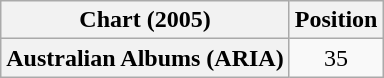<table class="wikitable plainrowheaders">
<tr>
<th scope="col">Chart (2005)</th>
<th scope="col">Position</th>
</tr>
<tr>
<th scope="row">Australian Albums (ARIA)</th>
<td align="center">35</td>
</tr>
</table>
